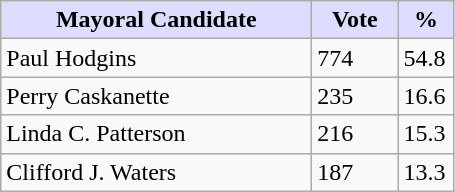<table class="wikitable">
<tr>
<th style="background:#ddf; width:200px;">Mayoral Candidate </th>
<th style="background:#ddf; width:50px;">Vote</th>
<th style="background:#ddf; width:30px;">%</th>
</tr>
<tr>
<td>Paul Hodgins</td>
<td>774</td>
<td>54.8</td>
</tr>
<tr>
<td>Perry Caskanette</td>
<td>235</td>
<td>16.6</td>
</tr>
<tr>
<td>Linda C. Patterson</td>
<td>216</td>
<td>15.3</td>
</tr>
<tr>
<td>Clifford J. Waters</td>
<td>187</td>
<td>13.3</td>
</tr>
</table>
